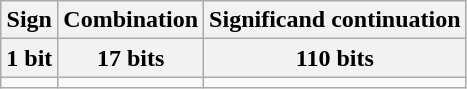<table class="wikitable">
<tr>
<th>Sign</th>
<th>Combination</th>
<th>Significand continuation</th>
</tr>
<tr>
<th>1 bit</th>
<th>17 bits</th>
<th>110 bits</th>
</tr>
<tr>
<td></td>
<td></td>
<td></td>
</tr>
</table>
